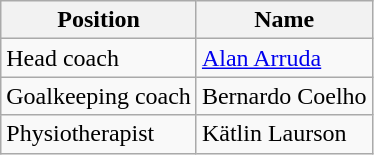<table class="wikitable" style="text-align:left;">
<tr>
<th>Position</th>
<th>Name</th>
</tr>
<tr>
<td>Head coach</td>
<td> <a href='#'>Alan Arruda</a></td>
</tr>
<tr>
<td>Goalkeeping coach</td>
<td> Bernardo Coelho</td>
</tr>
<tr>
<td>Physiotherapist</td>
<td> Kätlin Laurson</td>
</tr>
</table>
